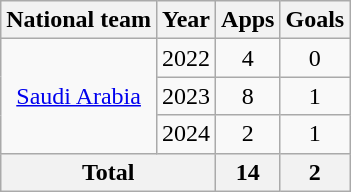<table class="wikitable" style="text-align:center">
<tr>
<th>National team</th>
<th>Year</th>
<th>Apps</th>
<th>Goals</th>
</tr>
<tr>
<td rowspan="3"><a href='#'>Saudi Arabia</a></td>
<td>2022</td>
<td>4</td>
<td>0</td>
</tr>
<tr>
<td>2023</td>
<td>8</td>
<td>1</td>
</tr>
<tr>
<td>2024</td>
<td>2</td>
<td>1</td>
</tr>
<tr>
<th colspan="2">Total</th>
<th>14</th>
<th>2</th>
</tr>
</table>
